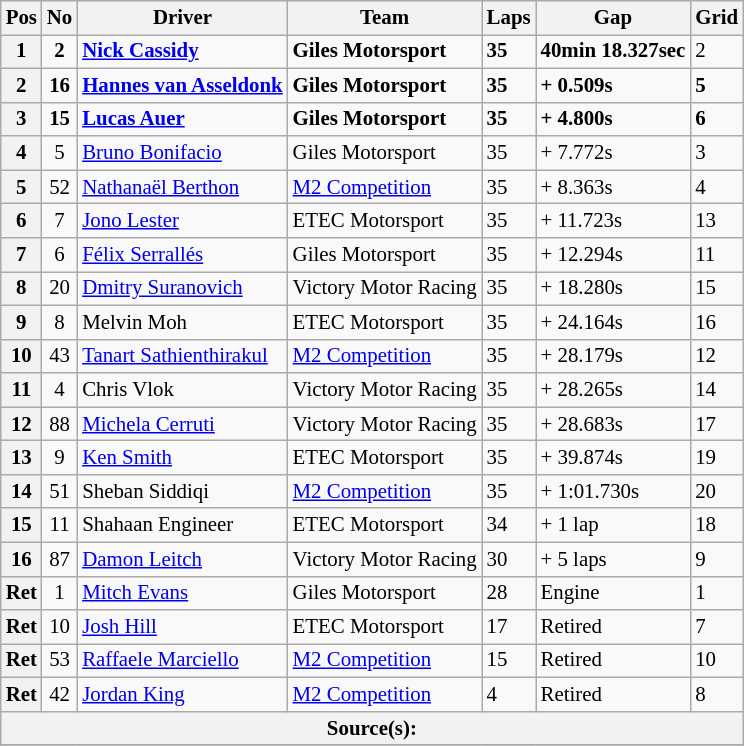<table class="wikitable" style="font-size: 87%;">
<tr>
<th>Pos</th>
<th>No</th>
<th>Driver</th>
<th>Team</th>
<th>Laps</th>
<th>Gap</th>
<th>Grid</th>
</tr>
<tr>
<th>1</th>
<td align=center><strong>2</strong></td>
<td><strong> <a href='#'>Nick Cassidy</a></strong></td>
<td><strong>Giles Motorsport</strong></td>
<td><strong>35</strong></td>
<td><strong>40min 18.327sec</strong></td>
<td>2</td>
</tr>
<tr>
<th>2</th>
<td align=center><strong>16</strong></td>
<td> <strong><a href='#'>Hannes van Asseldonk</a></strong></td>
<td><strong>Giles Motorsport</strong></td>
<td><strong>35</strong></td>
<td><strong>+ 0.509s</strong></td>
<td><strong>5</strong></td>
</tr>
<tr>
<th>3</th>
<td align=center><strong>15</strong></td>
<td> <strong><a href='#'>Lucas Auer</a></strong></td>
<td><strong>Giles Motorsport</strong></td>
<td><strong>35</strong></td>
<td><strong>+ 4.800s</strong></td>
<td><strong>6</strong></td>
</tr>
<tr>
<th>4</th>
<td align=center>5</td>
<td> <a href='#'>Bruno Bonifacio</a></td>
<td>Giles Motorsport</td>
<td>35</td>
<td>+ 7.772s</td>
<td>3</td>
</tr>
<tr>
<th>5</th>
<td align=center>52</td>
<td> <a href='#'>Nathanaël Berthon</a></td>
<td><a href='#'>M2 Competition</a></td>
<td>35</td>
<td>+ 8.363s</td>
<td>4</td>
</tr>
<tr>
<th>6</th>
<td align=center>7</td>
<td> <a href='#'>Jono Lester</a></td>
<td>ETEC Motorsport</td>
<td>35</td>
<td>+ 11.723s</td>
<td>13</td>
</tr>
<tr>
<th>7</th>
<td align=center>6</td>
<td> <a href='#'>Félix Serrallés</a></td>
<td>Giles Motorsport</td>
<td>35</td>
<td>+ 12.294s</td>
<td>11</td>
</tr>
<tr>
<th>8</th>
<td align=center>20</td>
<td> <a href='#'>Dmitry Suranovich</a></td>
<td>Victory Motor Racing</td>
<td>35</td>
<td>+ 18.280s</td>
<td>15</td>
</tr>
<tr>
<th>9</th>
<td align=center>8</td>
<td> Melvin Moh</td>
<td>ETEC Motorsport</td>
<td>35</td>
<td>+ 24.164s</td>
<td>16</td>
</tr>
<tr>
<th>10</th>
<td align=center>43</td>
<td> <a href='#'>Tanart Sathienthirakul</a></td>
<td><a href='#'>M2 Competition</a></td>
<td>35</td>
<td>+ 28.179s</td>
<td>12</td>
</tr>
<tr>
<th>11</th>
<td align=center>4</td>
<td> Chris Vlok</td>
<td>Victory Motor Racing</td>
<td>35</td>
<td>+ 28.265s</td>
<td>14</td>
</tr>
<tr>
<th>12</th>
<td align=center>88</td>
<td> <a href='#'>Michela Cerruti</a></td>
<td>Victory Motor Racing</td>
<td>35</td>
<td>+ 28.683s</td>
<td>17</td>
</tr>
<tr>
<th>13</th>
<td align=center>9</td>
<td> <a href='#'>Ken Smith</a></td>
<td>ETEC Motorsport</td>
<td>35</td>
<td>+ 39.874s</td>
<td>19</td>
</tr>
<tr>
<th>14</th>
<td align=center>51</td>
<td> Sheban Siddiqi</td>
<td><a href='#'>M2 Competition</a></td>
<td>35</td>
<td>+ 1:01.730s</td>
<td>20</td>
</tr>
<tr>
<th>15</th>
<td align=center>11</td>
<td> Shahaan Engineer</td>
<td>ETEC Motorsport</td>
<td>34</td>
<td>+ 1 lap</td>
<td>18</td>
</tr>
<tr>
<th>16</th>
<td align=center>87</td>
<td> <a href='#'>Damon Leitch</a></td>
<td>Victory Motor Racing</td>
<td>30</td>
<td>+ 5 laps</td>
<td>9</td>
</tr>
<tr>
<th>Ret</th>
<td align=center>1</td>
<td> <a href='#'>Mitch Evans</a></td>
<td>Giles Motorsport</td>
<td>28</td>
<td>Engine</td>
<td>1</td>
</tr>
<tr>
<th>Ret</th>
<td align=center>10</td>
<td> <a href='#'>Josh Hill</a></td>
<td>ETEC Motorsport</td>
<td>17</td>
<td>Retired</td>
<td>7</td>
</tr>
<tr>
<th>Ret</th>
<td align=center>53</td>
<td> <a href='#'>Raffaele Marciello</a></td>
<td><a href='#'>M2 Competition</a></td>
<td>15</td>
<td>Retired</td>
<td>10</td>
</tr>
<tr>
<th>Ret</th>
<td align=center>42</td>
<td> <a href='#'>Jordan King</a></td>
<td><a href='#'>M2 Competition</a></td>
<td>4</td>
<td>Retired</td>
<td>8</td>
</tr>
<tr>
<th colspan=7>Source(s):</th>
</tr>
<tr>
</tr>
</table>
